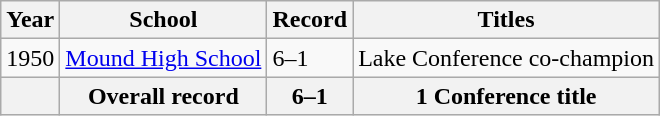<table class="wikitable">
<tr>
<th>Year</th>
<th>School</th>
<th>Record</th>
<th>Titles</th>
</tr>
<tr>
<td>1950</td>
<td><a href='#'>Mound High School</a></td>
<td>6–1</td>
<td>Lake Conference co-champion</td>
</tr>
<tr>
<th></th>
<th>Overall record</th>
<th>6–1</th>
<th>1 Conference title</th>
</tr>
</table>
